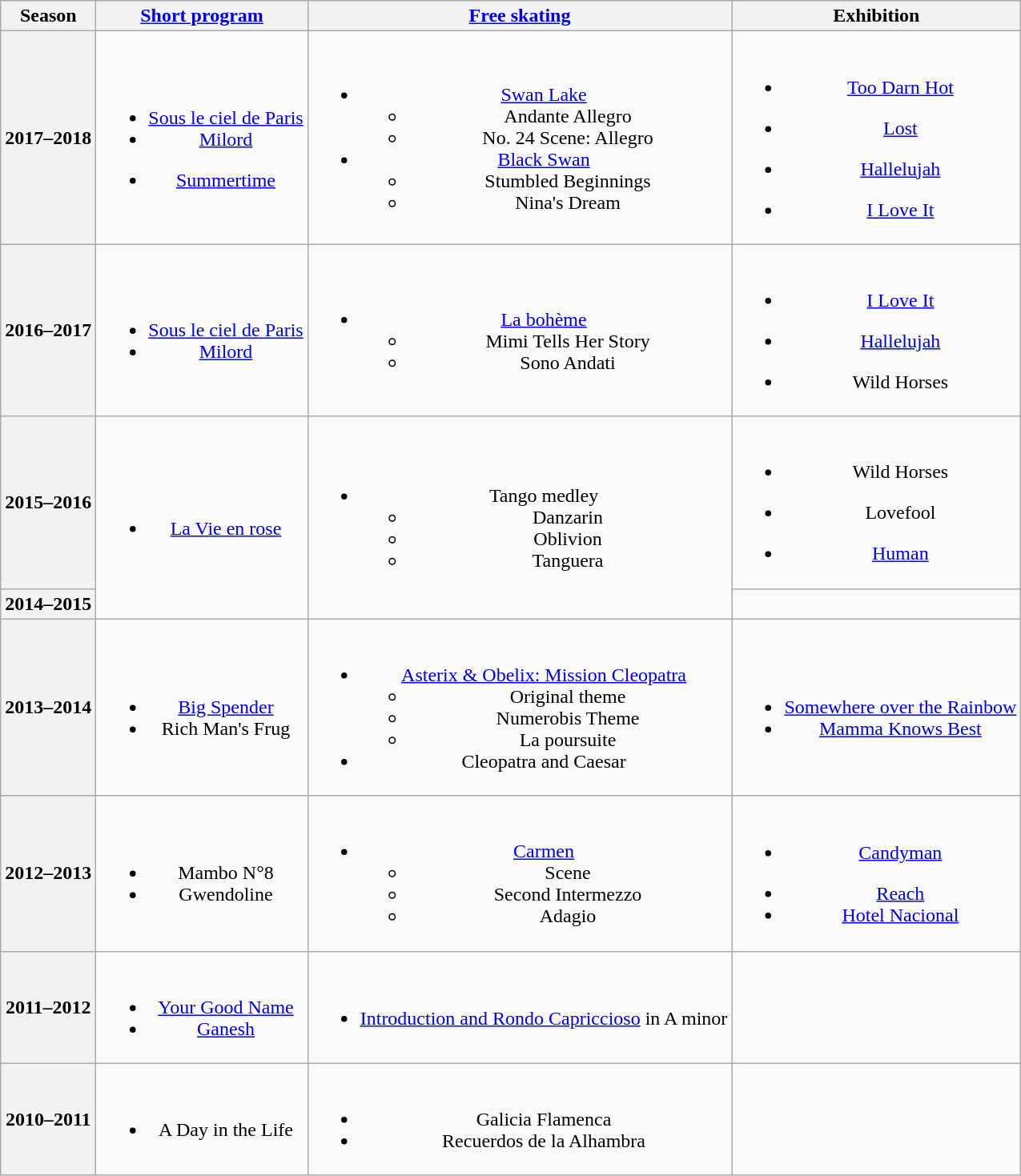<table class="wikitable" style="text-align:center">
<tr>
<th>Season</th>
<th><a href='#'>Short program</a></th>
<th><a href='#'>Free skating</a></th>
<th>Exhibition</th>
</tr>
<tr>
<th>2017–2018 <br> </th>
<td><br><ul><li><a href='#'>Sous le ciel de Paris</a></li><li><a href='#'>Milord</a> <br></li></ul><ul><li><a href='#'>Summertime</a> <br></li></ul></td>
<td><br><ul><li><a href='#'>Swan Lake</a> <br> <ul><li>Andante Allegro</li><li>No. 24 Scene: Allegro</li></ul></li><li><a href='#'>Black Swan</a> <br> <ul><li>Stumbled Beginnings</li><li>Nina's Dream</li></ul></li></ul></td>
<td><br><ul><li><a href='#'>Too Darn Hot</a> <br></li></ul><ul><li><a href='#'>Lost</a> <br></li></ul><ul><li><a href='#'>Hallelujah</a> <br></li></ul><ul><li><a href='#'>I Love It</a> <br></li></ul></td>
</tr>
<tr>
<th>2016–2017 <br> </th>
<td><br><ul><li><a href='#'>Sous le ciel de Paris</a></li><li><a href='#'>Milord</a> <br></li></ul></td>
<td><br><ul><li><a href='#'>La bohème</a> <br><ul><li>Mimi Tells Her Story <br></li><li>Sono Andati</li></ul></li></ul></td>
<td><br><ul><li><a href='#'>I Love It</a> <br></li></ul><ul><li><a href='#'>Hallelujah</a> <br></li></ul><ul><li>Wild Horses <br></li></ul></td>
</tr>
<tr>
<th>2015–2016 <br> </th>
<td rowspan=2><br><ul><li><a href='#'>La Vie en rose</a> <br></li></ul></td>
<td rowspan=2><br><ul><li>Tango medley <br><ul><li>Danzarin</li><li>Oblivion</li><li>Tanguera</li></ul></li></ul></td>
<td><br><ul><li>Wild Horses <br></li></ul><ul><li>Lovefool <br></li></ul><ul><li><a href='#'>Human</a> <br></li></ul></td>
</tr>
<tr>
<th>2014–2015 <br> </th>
</tr>
<tr>
<th>2013–2014 <br> </th>
<td><br><ul><li><a href='#'>Big Spender</a></li><li>Rich Man's Frug <br></li></ul></td>
<td><br><ul><li><a href='#'>Asterix & Obelix: Mission Cleopatra</a> <br><ul><li>Original theme</li><li>Numerobis Theme</li><li>La poursuite</li></ul></li><li>Cleopatra and Caesar <br></li></ul></td>
<td><br><ul><li><a href='#'>Somewhere over the Rainbow</a> <br></li><li><a href='#'>Mamma Knows Best</a> <br></li></ul></td>
</tr>
<tr>
<th>2012–2013 <br> </th>
<td><br><ul><li>Mambo N°8</li><li>Gwendoline <br></li></ul></td>
<td><br><ul><li><a href='#'>Carmen</a> <br><ul><li>Scene</li><li>Second Intermezzo</li><li>Adagio</li></ul></li></ul></td>
<td><br><ul><li><a href='#'>Candyman</a> <br></li></ul><ul><li><a href='#'>Reach</a></li><li><a href='#'>Hotel Nacional</a> <br></li></ul></td>
</tr>
<tr>
<th>2011–2012 <br> </th>
<td><br><ul><li><a href='#'>Your Good Name</a> <br></li><li><a href='#'>Ganesh</a> <br></li></ul></td>
<td><br><ul><li><a href='#'>Introduction and Rondo Capriccioso</a> in A minor <br></li></ul></td>
<td></td>
</tr>
<tr>
<th>2010–2011 <br> </th>
<td><br><ul><li>A Day in the Life <br></li></ul></td>
<td><br><ul><li>Galicia Flamenca</li><li>Recuerdos de la Alhambra <br></li></ul></td>
<td></td>
</tr>
</table>
